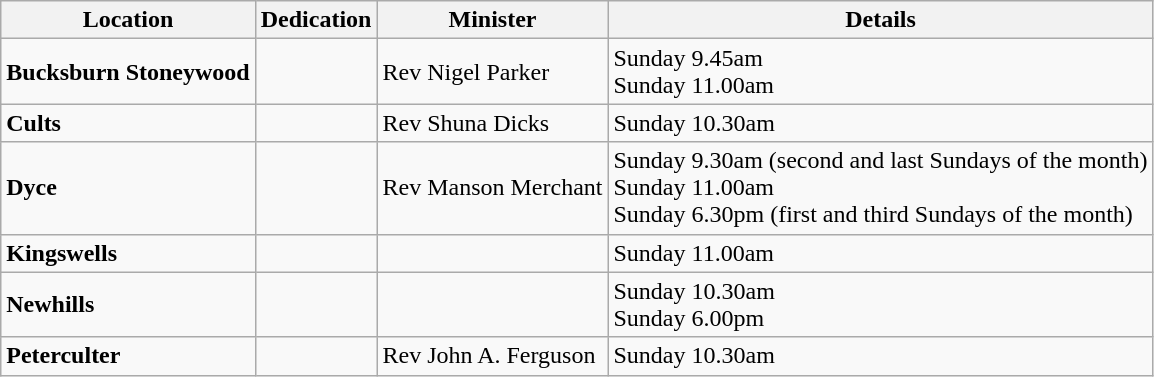<table class="wikitable">
<tr>
<th>Location</th>
<th>Dedication</th>
<th>Minister</th>
<th>Details</th>
</tr>
<tr>
<td><strong>Bucksburn Stoneywood</strong></td>
<td></td>
<td>Rev Nigel Parker</td>
<td>Sunday 9.45am<br>Sunday 11.00am</td>
</tr>
<tr>
<td><strong>Cults</strong></td>
<td></td>
<td>Rev Shuna Dicks</td>
<td>Sunday 10.30am</td>
</tr>
<tr>
<td><strong>Dyce</strong></td>
<td></td>
<td>Rev Manson Merchant</td>
<td>Sunday 9.30am (second and last Sundays of the month)<br>Sunday 11.00am<br>Sunday 6.30pm (first and third Sundays of the month)</td>
</tr>
<tr>
<td><strong>Kingswells</strong></td>
<td></td>
<td></td>
<td>Sunday 11.00am</td>
</tr>
<tr>
<td><strong>Newhills</strong></td>
<td></td>
<td></td>
<td>Sunday 10.30am<br>Sunday 6.00pm</td>
</tr>
<tr>
<td><strong>Peterculter</strong></td>
<td></td>
<td>Rev John A. Ferguson</td>
<td>Sunday 10.30am</td>
</tr>
</table>
